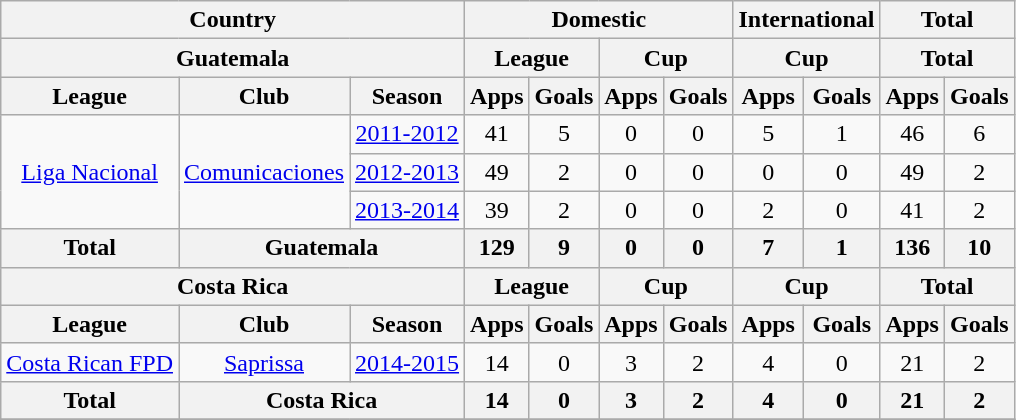<table class="wikitable" style="text-align:center">
<tr>
<th colspan=3>Country</th>
<th colspan=4>Domestic</th>
<th colspan=2>International</th>
<th colspan=2>Total</th>
</tr>
<tr>
<th colspan=3>Guatemala</th>
<th colspan=2>League</th>
<th colspan=2>Cup</th>
<th colspan=2>Cup</th>
<th colspan=2>Total</th>
</tr>
<tr>
<th>League</th>
<th>Club</th>
<th>Season</th>
<th>Apps</th>
<th>Goals</th>
<th>Apps</th>
<th>Goals</th>
<th>Apps</th>
<th>Goals</th>
<th>Apps</th>
<th>Goals</th>
</tr>
<tr>
<td rowspan="3"><a href='#'>Liga Nacional</a></td>
<td rowspan="3"><a href='#'>Comunicaciones</a></td>
<td><a href='#'>2011-2012</a></td>
<td>41</td>
<td>5</td>
<td>0</td>
<td>0</td>
<td>5</td>
<td>1</td>
<td>46</td>
<td>6</td>
</tr>
<tr>
<td><a href='#'>2012-2013</a></td>
<td>49</td>
<td>2</td>
<td>0</td>
<td>0</td>
<td>0</td>
<td>0</td>
<td>49</td>
<td>2</td>
</tr>
<tr>
<td><a href='#'>2013-2014</a></td>
<td>39</td>
<td>2</td>
<td>0</td>
<td>0</td>
<td>2</td>
<td>0</td>
<td>41</td>
<td>2</td>
</tr>
<tr>
<th rowspan=1>Total</th>
<th colspan=2>Guatemala</th>
<th>129</th>
<th>9</th>
<th>0</th>
<th>0</th>
<th>7</th>
<th>1</th>
<th>136</th>
<th>10</th>
</tr>
<tr>
<th colspan=3>Costa Rica</th>
<th colspan=2>League</th>
<th colspan=2>Cup</th>
<th colspan=2>Cup</th>
<th colspan=2>Total</th>
</tr>
<tr>
<th>League</th>
<th>Club</th>
<th>Season</th>
<th>Apps</th>
<th>Goals</th>
<th>Apps</th>
<th>Goals</th>
<th>Apps</th>
<th>Goals</th>
<th>Apps</th>
<th>Goals</th>
</tr>
<tr>
<td rowspan="1"><a href='#'>Costa Rican FPD</a></td>
<td rowspan="1"><a href='#'>Saprissa</a></td>
<td><a href='#'>2014-2015</a></td>
<td>14</td>
<td>0</td>
<td>3</td>
<td>2</td>
<td>4</td>
<td>0</td>
<td>21</td>
<td>2</td>
</tr>
<tr>
<th rowspan=1>Total</th>
<th colspan=2>Costa Rica</th>
<th>14</th>
<th>0</th>
<th>3</th>
<th>2</th>
<th>4</th>
<th>0</th>
<th>21</th>
<th>2</th>
</tr>
<tr>
</tr>
</table>
